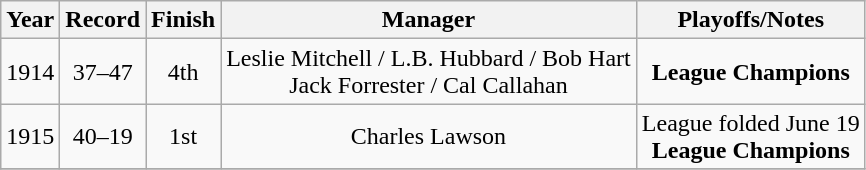<table class="wikitable" style="text-align:center">
<tr>
<th>Year</th>
<th>Record</th>
<th>Finish</th>
<th>Manager</th>
<th>Playoffs/Notes</th>
</tr>
<tr>
<td>1914</td>
<td>37–47</td>
<td>4th</td>
<td>Leslie Mitchell / L.B. Hubbard / Bob Hart<br>Jack Forrester / Cal Callahan</td>
<td><strong>League Champions</strong></td>
</tr>
<tr>
<td>1915</td>
<td>40–19</td>
<td>1st</td>
<td>Charles Lawson</td>
<td>League folded  June 19<br><strong>League Champions</strong></td>
</tr>
<tr>
</tr>
</table>
